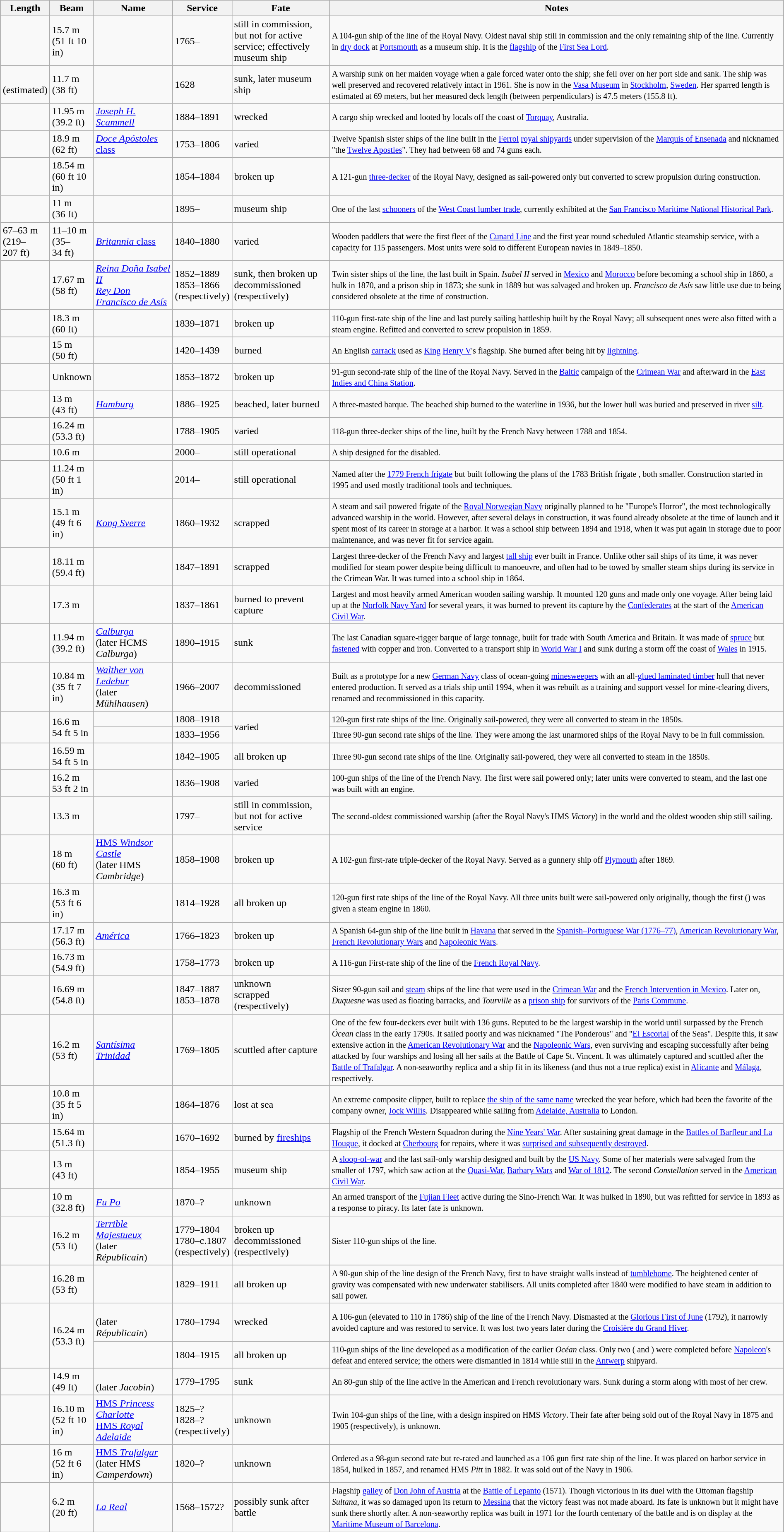<table class="sortable wikitable" style="margin:1px; border:1px solid #ccc;">
<tr style="vertical-align:top; text-align:left;">
<th width=50px>Length</th>
<th width=50px>Beam</th>
<th width=120px>Name</th>
<th width=50px>Service</th>
<th width=150px>Fate</th>
<th class=unsortable>Notes</th>
</tr>
<tr>
<td></td>
<td>15.7 m<br>(51 ft 10 in)</td>
<td> </td>
<td>1765–</td>
<td>still in commission, but not for active service; effectively museum ship</td>
<td><small>A 104-gun ship of the line of the Royal Navy. Oldest naval ship still in commission and the only remaining ship of the line. Currently in <a href='#'>dry dock</a> at <a href='#'>Portsmouth</a> as a museum ship. It is the <a href='#'>flagship</a> of the <a href='#'>First Sea Lord</a>.</small></td>
</tr>
<tr>
<td><br>(estimated)</td>
<td>11.7 m<br>(38 ft)</td>
<td> </td>
<td>1628</td>
<td>sunk, later museum ship</td>
<td><small>A warship sunk on her maiden voyage when a gale forced water onto the ship; she fell over on her port side and sank. The ship was well preserved and recovered relatively intact in 1961. She is now in the <a href='#'>Vasa Museum</a> in <a href='#'>Stockholm</a>, <a href='#'>Sweden</a>. Her sparred length is estimated at 69 meters, but her measured deck length (between perpendiculars) is 47.5 meters (155.8 ft).</small></td>
</tr>
<tr>
<td></td>
<td>11.95 m<br>(39.2 ft)</td>
<td> <em><a href='#'>Joseph H. Scammell</a></em></td>
<td>1884–1891</td>
<td>wrecked</td>
<td><small>A cargo ship wrecked and looted by locals off the coast of <a href='#'>Torquay</a>, Australia.</small></td>
</tr>
<tr>
<td></td>
<td>18.9 m<br>(62 ft)</td>
<td> <a href='#'><em>Doce Apóstoles</em> class</a></td>
<td>1753–1806</td>
<td>varied</td>
<td><small>Twelve Spanish sister ships of the line built in the <a href='#'>Ferrol</a> <a href='#'>royal shipyards</a> under supervision of the <a href='#'>Marquis of Ensenada</a> and nicknamed "the <a href='#'>Twelve Apostles</a>". They had between 68 and 74 guns each.</small></td>
</tr>
<tr>
<td></td>
<td>18.54 m<br>(60 ft 10 in)</td>
<td> </td>
<td>1854–1884</td>
<td>broken up</td>
<td><small>A 121-gun <a href='#'>three-decker</a> of the Royal Navy, designed as sail-powered only but converted to screw propulsion during construction.</small></td>
</tr>
<tr>
<td></td>
<td>11 m<br>(36 ft)</td>
<td> </td>
<td>1895–</td>
<td>museum ship</td>
<td><small>One of the last <a href='#'>schooners</a> of the <a href='#'>West Coast lumber trade</a>, currently exhibited at the <a href='#'>San Francisco Maritime National Historical Park</a>.</small></td>
</tr>
<tr>
<td>67–63 m<br>(219–207 ft)</td>
<td>11–10 m<br>(35–34 ft)</td>
<td> <a href='#'><em>Britannia</em> class</a></td>
<td>1840–1880</td>
<td>varied</td>
<td><small>Wooden paddlers that were the first fleet of the <a href='#'>Cunard Line</a> and the first year round scheduled Atlantic steamship service, with a capacity for 115 passengers. Most units were sold to different European navies in 1849–1850.</small></td>
</tr>
<tr>
<td></td>
<td>17.67 m<br>(58 ft)</td>
<td> <em><a href='#'>Reina Doña Isabel II</a></em><br> <em><a href='#'>Rey Don Francisco de Asís</a></em></td>
<td>1852–1889<br>1853–1866<br>(respectively)</td>
<td>sunk, then broken up<br>decommissioned<br>(respectively)</td>
<td><small>Twin sister ships of the line, the last built in Spain. <em>Isabel II</em> served in <a href='#'>Mexico</a> and <a href='#'>Morocco</a> before becoming a school ship in 1860, a hulk in 1870, and a prison ship in 1873; she sunk in 1889 but was salvaged and broken up. <em>Francisco de Asís</em> saw little use due to being considered obsolete at the time of construction.</small></td>
</tr>
<tr>
<td></td>
<td>18.3 m<br>(60 ft)</td>
<td> </td>
<td>1839–1871</td>
<td>broken up</td>
<td><small>110-gun first-rate ship of the line and last purely sailing battleship built by the Royal Navy; all subsequent ones were also fitted with a steam engine. Refitted and converted to screw propulsion in 1859.</small></td>
</tr>
<tr>
<td></td>
<td>15 m<br>(50 ft)</td>
<td> </td>
<td>1420–1439</td>
<td>burned</td>
<td><small>An English <a href='#'>carrack</a> used as <a href='#'>King</a> <a href='#'>Henry V</a>'s flagship. She burned after being hit by <a href='#'>lightning</a>.</small></td>
</tr>
<tr>
<td></td>
<td>Unknown</td>
<td> </td>
<td>1853–1872</td>
<td>broken up</td>
<td><small>91-gun second-rate ship of the line of the Royal Navy. Served in the <a href='#'>Baltic</a> campaign of the <a href='#'>Crimean War</a> and afterward in the <a href='#'>East Indies and China Station</a>.</small></td>
</tr>
<tr>
<td></td>
<td>13 m<br>(43 ft)</td>
<td> <em><a href='#'>Hamburg</a></em></td>
<td>1886–1925</td>
<td>beached, later burned</td>
<td><small>A three-masted barque. The beached ship burned to the waterline in 1936, but the lower hull was buried and preserved in river <a href='#'>silt</a>.</small></td>
</tr>
<tr>
<td></td>
<td>16.24 m<br>(53.3 ft)</td>
<td> </td>
<td>1788–1905</td>
<td>varied</td>
<td><small>118-gun three-decker ships of the line, built by the French Navy between 1788 and 1854.</small></td>
</tr>
<tr>
<td></td>
<td>10.6 m</td>
<td> </td>
<td>2000–</td>
<td>still operational</td>
<td><small>A ship designed for the disabled.</small></td>
</tr>
<tr>
<td></td>
<td>11.24 m<br>(50 ft 1 in)</td>
<td> </td>
<td>2014–</td>
<td>still operational</td>
<td><small>Named after the <a href='#'>1779 French frigate</a> but built following the plans of the 1783 British frigate , both smaller. Construction started in 1995 and used mostly traditional tools and techniques.</small></td>
</tr>
<tr>
<td></td>
<td>15.1 m <br>(49 ft 6 in)</td>
<td> <em><a href='#'>Kong Sverre</a></em></td>
<td>1860–1932</td>
<td>scrapped</td>
<td><small>A steam and sail powered frigate of the <a href='#'>Royal Norwegian Navy</a> originally planned to be "Europe's Horror", the most technologically advanced warship in the world. However, after several delays in construction, it was found already obsolete at the time of launch and it spent most of its career in storage at a harbor. It was a school ship between 1894 and 1918, when it was put again in storage due to poor maintenance, and was never fit for service again.</small></td>
</tr>
<tr>
<td></td>
<td>18.11 m<br>(59.4 ft)</td>
<td> </td>
<td>1847–1891</td>
<td>scrapped</td>
<td><small>Largest three-decker of the French Navy and largest <a href='#'>tall ship</a> ever built in France. Unlike other sail ships of its time, it was never modified for steam power despite being difficult to manoeuvre, and often had to be towed by smaller steam ships during its service in the Crimean War. It was turned into a school ship in 1864.</small></td>
</tr>
<tr>
<td></td>
<td>17.3 m</td>
<td> </td>
<td>1837–1861</td>
<td>burned to prevent capture</td>
<td><small>Largest and most heavily armed American wooden sailing warship. It mounted 120 guns and made only one voyage. After being laid up at the <a href='#'>Norfolk Navy Yard</a> for several years, it was burned to prevent its capture by the <a href='#'>Confederates</a> at the start of the <a href='#'>American Civil War</a>.</small></td>
</tr>
<tr>
<td></td>
<td>11.94 m<br>(39.2 ft)</td>
<td> <em><a href='#'>Calburga</a></em><br>(later  HCMS <em>Calburga</em>)</td>
<td>1890–1915</td>
<td>sunk</td>
<td><small>The last Canadian square-rigger barque of large tonnage, built for trade with South America and Britain. It was made of <a href='#'>spruce</a> but <a href='#'>fastened</a> with copper and iron. Converted to a transport ship in <a href='#'>World War I</a> and sunk during a storm off the coast of <a href='#'>Wales</a> in 1915.</small></td>
</tr>
<tr>
<td></td>
<td>10.84 m<br>(35 ft 7 in)</td>
<td> <em><a href='#'>Walther von Ledebur</a></em><br>(later  <em>Mühlhausen</em>)</td>
<td>1966–2007</td>
<td>decommissioned</td>
<td><small>Built as a prototype for a new <a href='#'>German Navy</a> class of ocean-going <a href='#'>minesweepers</a> with an all-<a href='#'>glued laminated timber</a> hull that never entered production. It served as a trials ship until 1994, when it was rebuilt as a training and support vessel for mine-clearing divers, renamed and recommissioned in this capacity.</small></td>
</tr>
<tr>
<td rowspan="2"></td>
<td rowspan="2">16.6 m<br>54 ft 5 in</td>
<td> </td>
<td>1808–1918</td>
<td rowspan="2">varied</td>
<td><small>120-gun first rate ships of the line. Originally sail-powered, they were all converted to steam in the 1850s.</small></td>
</tr>
<tr>
<td> </td>
<td>1833–1956</td>
<td><small>Three 90-gun second rate ships of the line. They were among the last unarmored ships of the Royal Navy to be in full commission.</small></td>
</tr>
<tr>
<td></td>
<td>16.59 m<br>54 ft 5 in</td>
<td> </td>
<td>1842–1905</td>
<td>all broken up</td>
<td><small>Three 90-gun second rate ships of the line. Originally sail-powered, they were all converted to steam in the 1850s.</small></td>
</tr>
<tr>
<td></td>
<td>16.2 m<br>53 ft 2 in</td>
<td> </td>
<td>1836–1908</td>
<td>varied</td>
<td><small>100-gun ships of the line of the French Navy. The first were sail powered only; later units were converted to steam, and the last one was built with an engine.</small></td>
</tr>
<tr>
<td></td>
<td>13.3 m</td>
<td> </td>
<td>1797–</td>
<td>still in commission, but not for active service</td>
<td><small>The second-oldest commissioned warship (after the Royal Navy's HMS <em>Victory</em>) in the world and the oldest wooden ship still sailing.</small></td>
</tr>
<tr>
<td></td>
<td>18 m<br>(60 ft)</td>
<td> <a href='#'>HMS <em>Windsor Castle</em></a><br>(later  HMS <em>Cambridge</em>)</td>
<td>1858–1908</td>
<td>broken up</td>
<td><small>A 102-gun first-rate triple-decker of the Royal Navy. Served as a gunnery ship off <a href='#'>Plymouth</a> after 1869.</small></td>
</tr>
<tr>
<td></td>
<td>16.3 m<br>(53 ft 6 in)</td>
<td> </td>
<td>1814–1928</td>
<td>all broken up</td>
<td><small>120-gun first rate ships of the line of the Royal Navy. All three units built were sail-powered only originally, though the first () was given a steam engine in 1860.</small></td>
</tr>
<tr>
<td></td>
<td>17.17 m<br>(56.3 ft)</td>
<td> <em><a href='#'>América</a></em></td>
<td>1766–1823</td>
<td>broken up</td>
<td><small>A Spanish 64-gun ship of the line built in <a href='#'>Havana</a> that served in the <a href='#'>Spanish–Portuguese War (1776–77)</a>, <a href='#'>American Revolutionary War</a>, <a href='#'>French Revolutionary Wars</a> and <a href='#'>Napoleonic Wars</a>.</small></td>
</tr>
<tr>
<td></td>
<td>16.73 m<br>(54.9 ft)</td>
<td> </td>
<td>1758–1773</td>
<td>broken up</td>
<td><small>A 116-gun First-rate ship of the line of the <a href='#'>French Royal Navy</a>.</small></td>
</tr>
<tr>
<td></td>
<td>16.69 m<br>(54.8 ft)</td>
<td> <br> </td>
<td>1847–1887<br>1853–1878</td>
<td>unknown<br>scrapped<br>(respectively)</td>
<td><small>Sister 90-gun sail and <a href='#'>steam</a> ships of the line that were used in the <a href='#'>Crimean War</a> and the <a href='#'>French Intervention in Mexico</a>. Later on, <em>Duquesne</em> was used as floating barracks, and <em>Tourville</em> as a <a href='#'>prison ship</a> for survivors of the <a href='#'>Paris Commune</a>.</small></td>
</tr>
<tr>
<td></td>
<td>16.2 m<br>(53 ft)</td>
<td> <em><a href='#'>Santísima Trinidad</a></em></td>
<td>1769–1805</td>
<td>scuttled after capture</td>
<td><small>One of the few four-deckers ever built with 136 guns. Reputed to be the largest warship in the world until surpassed by the French <em>Ócean</em> class in the early 1790s. It sailed poorly and was nicknamed "The Ponderous" and "<a href='#'>El Escorial</a> of the Seas". Despite this, it saw extensive action in the <a href='#'>American Revolutionary War</a> and the <a href='#'>Napoleonic Wars</a>, even surviving and escaping successfully after being attacked by four warships and losing all her sails at the Battle of Cape St. Vincent. It was ultimately captured and scuttled after the <a href='#'>Battle of Trafalgar</a>. A non-seaworthy replica and a ship fit in its likeness (and thus not a true replica) exist in <a href='#'>Alicante</a> and <a href='#'>Málaga</a>, respectively.</small></td>
</tr>
<tr>
<td></td>
<td>10.8 m<br>(35 ft 5 in)</td>
<td> </td>
<td>1864–1876</td>
<td>lost at sea</td>
<td><small>An extreme composite clipper, built to replace <a href='#'>the ship of the same name</a> wrecked the year before, which had been the favorite of the company owner, <a href='#'>Jock Willis</a>. Disappeared while sailing from <a href='#'>Adelaide, Australia</a> to London.</small></td>
</tr>
<tr>
<td></td>
<td>15.64 m<br>(51.3 ft)</td>
<td> </td>
<td>1670–1692</td>
<td>burned by <a href='#'>fireships</a></td>
<td><small>Flagship of the French Western Squadron during the <a href='#'>Nine Years' War</a>. After sustaining great damage in the <a href='#'>Battles of Barfleur and La Hougue</a>, it docked at <a href='#'>Cherbourg</a> for repairs, where it was <a href='#'>surprised and subsequently destroyed</a>.</small></td>
</tr>
<tr>
<td></td>
<td>13 m<br>(43 ft)</td>
<td> </td>
<td>1854–1955</td>
<td>museum ship</td>
<td><small>A <a href='#'>sloop-of-war</a> and the last sail-only warship designed and built by the <a href='#'>US Navy</a>. Some of her materials were salvaged from the smaller  of 1797, which saw action at the <a href='#'>Quasi-War</a>, <a href='#'>Barbary Wars</a> and <a href='#'>War of 1812</a>. The second <em>Constellation</em> served in the <a href='#'>American Civil War</a>.</small></td>
</tr>
<tr>
<td></td>
<td>10 m<br>(32.8 ft)</td>
<td> <em><a href='#'>Fu Po</a></em></td>
<td>1870–?</td>
<td>unknown</td>
<td><small>An armed transport of the <a href='#'>Fujian Fleet</a> active during the Sino-French War. It was hulked in 1890, but was refitted for service in 1893 as a response to piracy. Its later fate is unknown.</small></td>
</tr>
<tr>
<td></td>
<td>16.2 m<br>(53 ft)</td>
<td> <em><a href='#'>Terrible</a></em><br> <em><a href='#'>Majestueux</a></em><br>(later  <em>Républicain</em>)</td>
<td>1779–1804<br>1780–c.1807<br>(respectively)</td>
<td>broken up<br>decommissioned<br>(respectively)</td>
<td><small>Sister 110-gun ships of the line.</small></td>
</tr>
<tr>
<td></td>
<td>16.28 m<br>(53 ft)</td>
<td> </td>
<td>1829–1911</td>
<td>all broken up</td>
<td><small>A 90-gun ship of the line design of the French Navy, first to have straight walls instead of <a href='#'>tumblehome</a>. The heightened center of gravity was compensated with new underwater stabilisers. All units completed after 1840 were modified to have steam in addition to sail power.</small></td>
</tr>
<tr>
<td rowspan="2"></td>
<td rowspan="2">16.24 m<br>(53.3 ft)</td>
<td> <br>(later  <em>Républicain</em>)</td>
<td>1780–1794</td>
<td>wrecked</td>
<td><small>A 106-gun (elevated to 110 in 1786) ship of the line of the French Navy. Dismasted at the <a href='#'>Glorious First of June</a> (1792), it narrowly avoided capture and was restored to service. It was lost two years later during the <a href='#'>Croisière du Grand Hiver</a>.</small></td>
</tr>
<tr>
<td> </td>
<td>1804–1915</td>
<td>all broken up</td>
<td><small>110-gun ships of the line developed as a modification of the earlier <em>Océan</em> class. Only two ( and ) were completed before <a href='#'>Napoleon</a>'s defeat and entered service; the others were dismantled in 1814 while still in the <a href='#'>Antwerp</a> shipyard.</small></td>
</tr>
<tr>
<td></td>
<td>14.9 m<br>(49 ft)</td>
<td> <br>(later  <em>Jacobin</em>)</td>
<td>1779–1795</td>
<td>sunk</td>
<td><small>An 80-gun ship of the line active in the American and French revolutionary wars. Sunk during a storm along with most of her crew.</small></td>
</tr>
<tr>
<td></td>
<td>16.10 m<br>(52 ft 10 in)</td>
<td> <a href='#'>HMS <em>Princess Charlotte</em></a><br> <a href='#'>HMS <em>Royal Adelaide</em></a></td>
<td>1825–?<br>1828–?<br>(respectively)</td>
<td>unknown</td>
<td><small>Twin 104-gun ships of the line, with a design inspired on HMS <em>Victory</em>. Their fate after being sold out of the Royal Navy in 1875 and 1905 (respectively), is unknown.</small></td>
</tr>
<tr>
<td></td>
<td>16 m<br>(52 ft 6 in)</td>
<td> <a href='#'>HMS <em>Trafalgar</em></a><br>(later  HMS <em>Camperdown</em>)</td>
<td>1820–?</td>
<td>unknown</td>
<td><small>Ordered as a 98-gun second rate but re-rated and launched as a 106 gun first rate ship of the line. It was placed on harbor service in 1854, hulked in 1857, and renamed HMS <em>Pitt</em> in 1882. It was sold out of the Navy in 1906. </small></td>
</tr>
<tr>
<td></td>
<td>6.2 m<br>(20 ft)</td>
<td> <em><a href='#'>La Real</a></em></td>
<td>1568–1572?</td>
<td>possibly sunk after battle</td>
<td><small>Flagship <a href='#'>galley</a> of <a href='#'>Don John of Austria</a> at the <a href='#'>Battle of Lepanto</a> (1571). Though victorious in its duel with the Ottoman flagship <em>Sultana</em>, it was so damaged upon its return to <a href='#'>Messina</a> that the victory feast was not made aboard. Its fate is unknown but it might have sunk there shortly after. A non-seaworthy replica was built in 1971 for the fourth centenary of the battle and is on display at the <a href='#'>Maritime Museum of Barcelona</a>.</small></td>
</tr>
</table>
